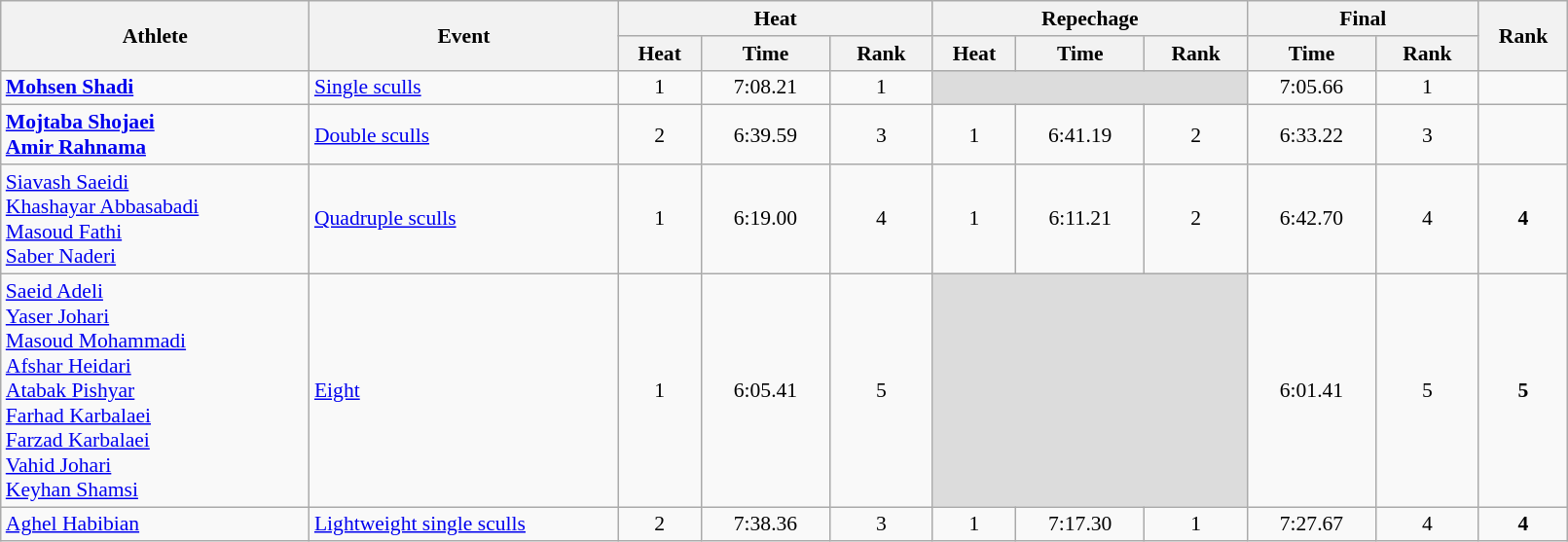<table class="wikitable" width="85%" style="text-align:center; font-size:90%">
<tr>
<th rowspan="2" width="12%">Athlete</th>
<th rowspan="2" width="12%">Event</th>
<th colspan="3" width="12%">Heat</th>
<th colspan="3" width="12%">Repechage</th>
<th colspan="2" width="9%">Final</th>
<th rowspan="2" width="3%">Rank</th>
</tr>
<tr>
<th width="3%">Heat</th>
<th width="5%">Time</th>
<th>Rank</th>
<th width="3%">Heat</th>
<th width="5%">Time</th>
<th>Rank</th>
<th width="5%">Time</th>
<th>Rank</th>
</tr>
<tr>
<td align=left><strong><a href='#'>Mohsen Shadi</a></strong></td>
<td align=left><a href='#'>Single sculls</a></td>
<td>1</td>
<td>7:08.21</td>
<td>1 <strong></strong></td>
<td colspan=3 bgcolor=#DCDCDC></td>
<td>7:05.66</td>
<td>1</td>
<td></td>
</tr>
<tr>
<td align=left><strong><a href='#'>Mojtaba Shojaei</a><br><a href='#'>Amir Rahnama</a></strong></td>
<td align=left><a href='#'>Double sculls</a></td>
<td>2</td>
<td>6:39.59</td>
<td>3</td>
<td>1</td>
<td>6:41.19</td>
<td>2 <strong></strong></td>
<td>6:33.22</td>
<td>3</td>
<td></td>
</tr>
<tr>
<td align=left><a href='#'>Siavash Saeidi</a><br><a href='#'>Khashayar Abbasabadi</a><br><a href='#'>Masoud Fathi</a><br><a href='#'>Saber Naderi</a></td>
<td align=left><a href='#'>Quadruple sculls</a></td>
<td>1</td>
<td>6:19.00</td>
<td>4</td>
<td>1</td>
<td>6:11.21</td>
<td>2 <strong></strong></td>
<td>6:42.70</td>
<td>4</td>
<td><strong>4</strong></td>
</tr>
<tr>
<td align=left><a href='#'>Saeid Adeli</a><br><a href='#'>Yaser Johari</a><br><a href='#'>Masoud Mohammadi</a><br><a href='#'>Afshar Heidari</a><br><a href='#'>Atabak Pishyar</a><br><a href='#'>Farhad Karbalaei</a><br><a href='#'>Farzad Karbalaei</a><br><a href='#'>Vahid Johari</a><br><a href='#'>Keyhan Shamsi</a></td>
<td align=left><a href='#'>Eight</a></td>
<td>1</td>
<td>6:05.41</td>
<td>5 <strong></strong></td>
<td colspan=3 bgcolor=#DCDCDC></td>
<td>6:01.41</td>
<td>5</td>
<td><strong>5</strong></td>
</tr>
<tr>
<td align=left><a href='#'>Aghel Habibian</a></td>
<td align=left><a href='#'>Lightweight single sculls</a></td>
<td>2</td>
<td>7:38.36</td>
<td>3</td>
<td>1</td>
<td>7:17.30</td>
<td>1 <strong></strong></td>
<td>7:27.67</td>
<td>4</td>
<td><strong>4</strong></td>
</tr>
</table>
